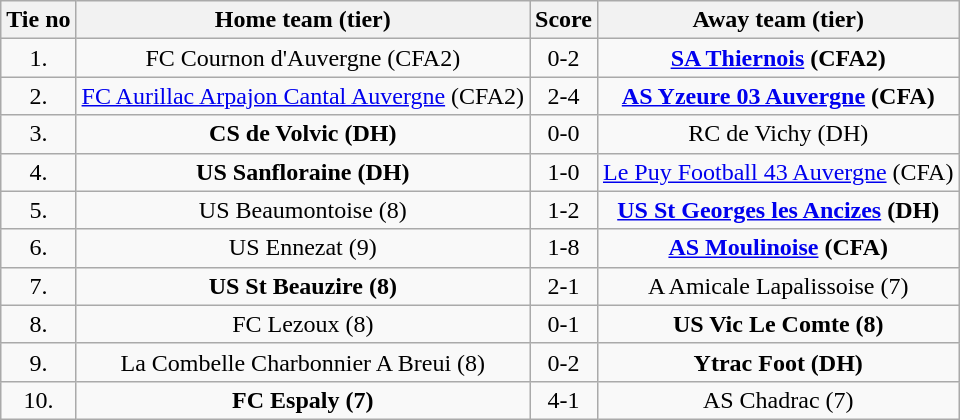<table class="wikitable" style="text-align: center">
<tr>
<th>Tie no</th>
<th>Home team (tier)</th>
<th>Score</th>
<th>Away team (tier)</th>
</tr>
<tr>
<td>1.</td>
<td>FC Cournon d'Auvergne (CFA2)</td>
<td>0-2</td>
<td><strong><a href='#'>SA Thiernois</a> (CFA2)</strong></td>
</tr>
<tr>
<td>2.</td>
<td><a href='#'>FC Aurillac Arpajon Cantal Auvergne</a> (CFA2)</td>
<td>2-4</td>
<td><strong><a href='#'>AS Yzeure 03 Auvergne</a> (CFA)</strong></td>
</tr>
<tr>
<td>3.</td>
<td><strong>CS de Volvic (DH)</strong></td>
<td>0-0 </td>
<td>RC de Vichy (DH)</td>
</tr>
<tr>
<td>4.</td>
<td><strong>US Sanfloraine (DH)</strong></td>
<td>1-0</td>
<td><a href='#'>Le Puy Football 43 Auvergne</a> (CFA)</td>
</tr>
<tr>
<td>5.</td>
<td>US Beaumontoise (8)</td>
<td>1-2 </td>
<td><strong><a href='#'>US St Georges les Ancizes</a> (DH)</strong></td>
</tr>
<tr>
<td>6.</td>
<td>US Ennezat (9)</td>
<td>1-8</td>
<td><strong><a href='#'>AS Moulinoise</a> (CFA)</strong></td>
</tr>
<tr>
<td>7.</td>
<td><strong>US St Beauzire (8)</strong></td>
<td>2-1 </td>
<td>A Amicale Lapalissoise (7)</td>
</tr>
<tr>
<td>8.</td>
<td>FC Lezoux (8)</td>
<td>0-1</td>
<td><strong>US Vic Le Comte (8)</strong></td>
</tr>
<tr>
<td>9.</td>
<td>La Combelle Charbonnier A Breui (8)</td>
<td>0-2</td>
<td><strong>Ytrac Foot (DH)</strong></td>
</tr>
<tr>
<td>10.</td>
<td><strong>FC Espaly (7)</strong></td>
<td>4-1</td>
<td>AS Chadrac (7)</td>
</tr>
</table>
